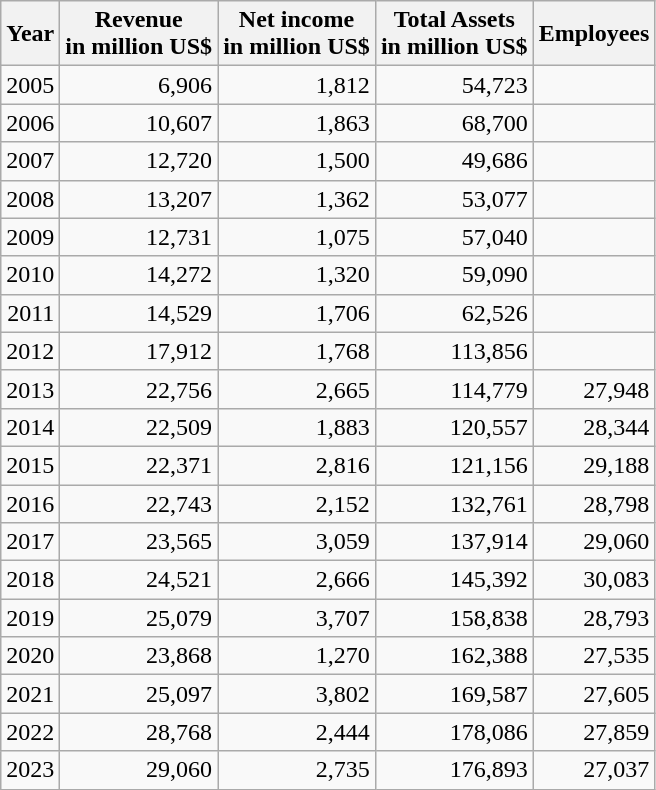<table class="wikitable float-left" style="text-align: right;">
<tr>
<th>Year</th>
<th>Revenue<br>in million US$</th>
<th>Net income<br>in million US$</th>
<th>Total Assets<br>in million US$</th>
<th>Employees</th>
</tr>
<tr>
<td>2005</td>
<td>6,906</td>
<td>1,812</td>
<td>54,723</td>
<td></td>
</tr>
<tr>
<td>2006</td>
<td>10,607</td>
<td>1,863</td>
<td>68,700</td>
<td></td>
</tr>
<tr>
<td>2007</td>
<td>12,720</td>
<td>1,500</td>
<td>49,686</td>
<td></td>
</tr>
<tr>
<td>2008</td>
<td>13,207</td>
<td>1,362</td>
<td>53,077</td>
<td></td>
</tr>
<tr>
<td>2009</td>
<td>12,731</td>
<td>1,075</td>
<td>57,040</td>
<td></td>
</tr>
<tr>
<td>2010</td>
<td>14,272</td>
<td>1,320</td>
<td>59,090</td>
<td></td>
</tr>
<tr>
<td>2011</td>
<td>14,529</td>
<td>1,706</td>
<td>62,526</td>
<td></td>
</tr>
<tr>
<td>2012</td>
<td>17,912</td>
<td>1,768</td>
<td>113,856</td>
<td></td>
</tr>
<tr>
<td>2013</td>
<td>22,756</td>
<td>2,665</td>
<td>114,779</td>
<td>27,948</td>
</tr>
<tr>
<td>2014</td>
<td>22,509</td>
<td>1,883</td>
<td>120,557</td>
<td>28,344</td>
</tr>
<tr>
<td>2015</td>
<td>22,371</td>
<td>2,816</td>
<td>121,156</td>
<td>29,188</td>
</tr>
<tr>
<td>2016</td>
<td>22,743</td>
<td>2,152</td>
<td>132,761</td>
<td>28,798</td>
</tr>
<tr>
<td>2017</td>
<td>23,565</td>
<td>3,059</td>
<td>137,914</td>
<td>29,060</td>
</tr>
<tr>
<td>2018</td>
<td>24,521</td>
<td>2,666</td>
<td>145,392</td>
<td>30,083</td>
</tr>
<tr>
<td>2019</td>
<td>25,079</td>
<td>3,707</td>
<td>158,838</td>
<td>28,793</td>
</tr>
<tr>
<td>2020</td>
<td>23,868</td>
<td>1,270</td>
<td>162,388</td>
<td>27,535</td>
</tr>
<tr>
<td>2021</td>
<td>25,097</td>
<td>3,802</td>
<td>169,587</td>
<td>27,605</td>
</tr>
<tr>
<td>2022</td>
<td>28,768</td>
<td>2,444</td>
<td>178,086</td>
<td>27,859</td>
</tr>
<tr>
<td>2023</td>
<td>29,060</td>
<td>2,735</td>
<td>176,893</td>
<td>27,037</td>
</tr>
</table>
